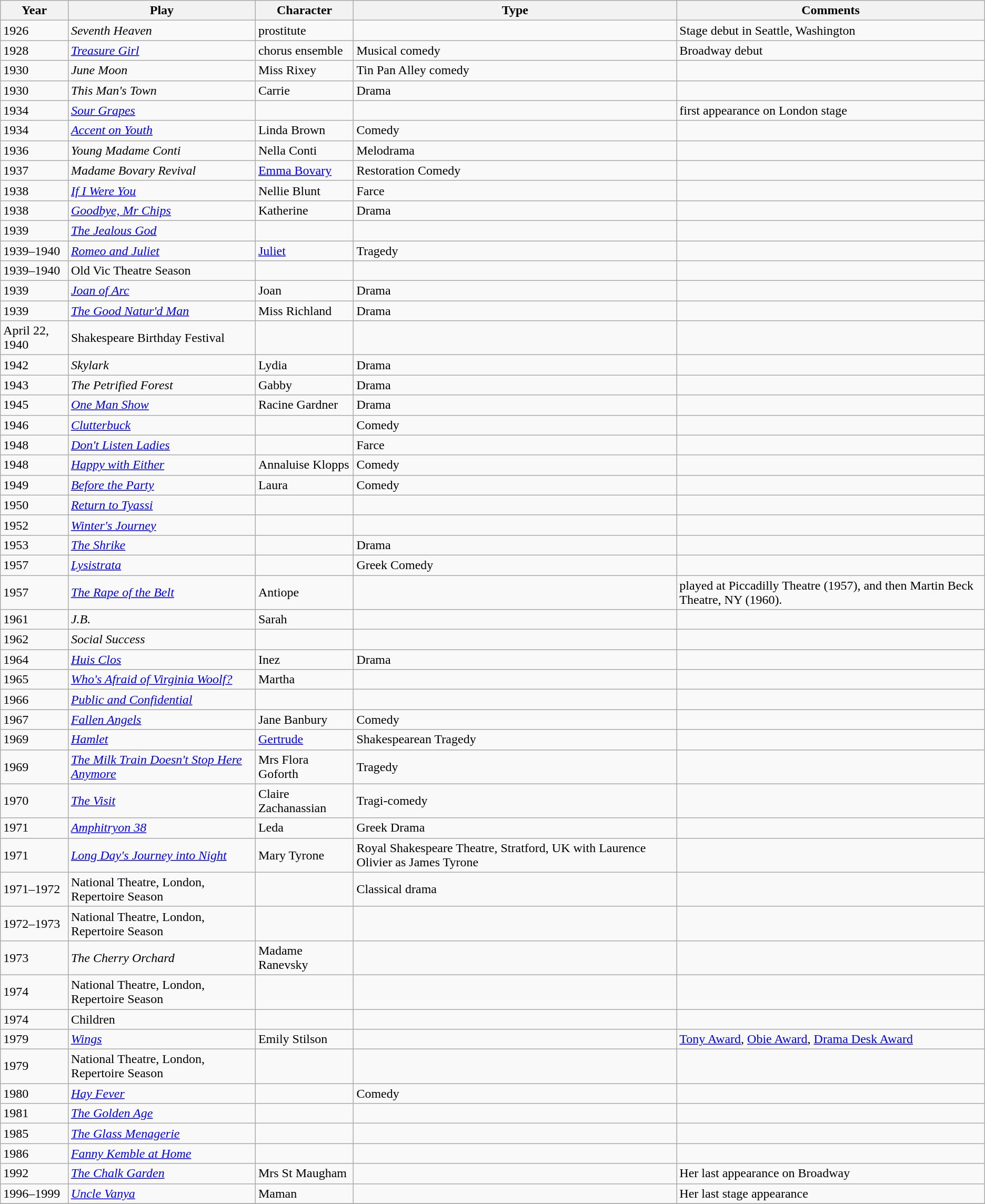<table class="wikitable sortable">
<tr>
<th>Year</th>
<th>Play</th>
<th>Character</th>
<th>Type</th>
<th>Comments</th>
</tr>
<tr>
<td>1926</td>
<td><em>Seventh Heaven</em></td>
<td>prostitute</td>
<td></td>
<td>Stage debut in Seattle, Washington</td>
</tr>
<tr>
<td>1928</td>
<td><em><a href='#'>Treasure Girl</a></em></td>
<td>chorus ensemble</td>
<td>Musical comedy</td>
<td>Broadway debut</td>
</tr>
<tr>
<td>1930</td>
<td><em>June Moon</em></td>
<td>Miss Rixey</td>
<td>Tin Pan Alley comedy</td>
<td></td>
</tr>
<tr>
<td>1930</td>
<td><em>This Man's Town</em></td>
<td>Carrie</td>
<td>Drama</td>
<td></td>
</tr>
<tr>
<td>1934</td>
<td><em><a href='#'>Sour Grapes</a></em></td>
<td></td>
<td></td>
<td>first appearance on London stage</td>
</tr>
<tr>
<td>1934</td>
<td><em><a href='#'>Accent on Youth</a></em></td>
<td>Linda Brown</td>
<td>Comedy</td>
<td></td>
</tr>
<tr>
<td>1936</td>
<td><em>Young Madame Conti</em></td>
<td>Nella Conti</td>
<td>Melodrama</td>
<td></td>
</tr>
<tr>
<td>1937</td>
<td><em>Madame Bovary Revival</em></td>
<td><a href='#'>Emma Bovary</a></td>
<td>Restoration Comedy</td>
<td></td>
</tr>
<tr>
<td>1938</td>
<td><em><a href='#'>If I Were You</a></em></td>
<td>Nellie Blunt</td>
<td>Farce</td>
<td></td>
</tr>
<tr>
<td>1938</td>
<td><em><a href='#'>Goodbye, Mr Chips</a></em></td>
<td>Katherine</td>
<td>Drama</td>
<td></td>
</tr>
<tr>
<td>1939</td>
<td><em><a href='#'>The Jealous God</a></em></td>
<td></td>
<td></td>
<td></td>
</tr>
<tr>
<td>1939–1940</td>
<td><em><a href='#'>Romeo and Juliet</a></em></td>
<td><a href='#'>Juliet</a></td>
<td>Tragedy</td>
<td></td>
</tr>
<tr>
<td>1939–1940</td>
<td>Old Vic Theatre Season</td>
<td></td>
<td></td>
<td></td>
</tr>
<tr>
<td>1939</td>
<td><em><a href='#'>Joan of Arc</a></em></td>
<td>Joan</td>
<td>Drama</td>
<td></td>
</tr>
<tr>
<td>1939</td>
<td><em><a href='#'>The Good Natur'd Man</a></em></td>
<td>Miss Richland</td>
<td>Drama</td>
<td></td>
</tr>
<tr>
<td>April 22, 1940</td>
<td>Shakespeare Birthday Festival</td>
<td></td>
<td></td>
<td></td>
</tr>
<tr>
<td>1942</td>
<td><em>Skylark</em></td>
<td>Lydia</td>
<td>Drama</td>
<td></td>
</tr>
<tr>
<td>1943</td>
<td><em>The Petrified Forest</em></td>
<td>Gabby</td>
<td>Drama</td>
<td></td>
</tr>
<tr>
<td>1945</td>
<td><em><a href='#'>One Man Show</a></em></td>
<td>Racine Gardner</td>
<td>Drama</td>
<td></td>
</tr>
<tr>
<td>1946</td>
<td><em><a href='#'>Clutterbuck</a></em></td>
<td></td>
<td>Comedy</td>
<td></td>
</tr>
<tr>
<td>1948</td>
<td><em><a href='#'>Don't Listen Ladies</a></em></td>
<td></td>
<td>Farce</td>
<td></td>
</tr>
<tr>
<td>1948</td>
<td><em><a href='#'>Happy with Either</a></em></td>
<td>Annaluise Klopps</td>
<td>Comedy</td>
<td></td>
</tr>
<tr>
<td>1949</td>
<td><em><a href='#'>Before the Party</a></em></td>
<td>Laura</td>
<td>Comedy</td>
<td></td>
</tr>
<tr>
<td>1950</td>
<td><em><a href='#'>Return to Tyassi</a></em></td>
<td></td>
<td></td>
<td></td>
</tr>
<tr>
<td>1952</td>
<td><em><a href='#'>Winter's Journey</a></em></td>
<td></td>
<td></td>
<td></td>
</tr>
<tr>
<td>1953</td>
<td><em><a href='#'>The Shrike</a></em></td>
<td></td>
<td>Drama</td>
<td></td>
</tr>
<tr>
<td>1957</td>
<td><em><a href='#'>Lysistrata</a></em></td>
<td></td>
<td>Greek Comedy</td>
<td></td>
</tr>
<tr>
<td>1957</td>
<td><em><a href='#'>The Rape of the Belt</a></em></td>
<td>Antiope</td>
<td></td>
<td>played at Piccadilly Theatre (1957), and then Martin Beck Theatre, NY (1960).</td>
</tr>
<tr>
<td>1961</td>
<td><em>J.B.</em></td>
<td>Sarah</td>
<td></td>
<td></td>
</tr>
<tr>
<td>1962</td>
<td><em>Social Success</em></td>
<td></td>
<td></td>
<td></td>
</tr>
<tr>
<td>1964</td>
<td><em><a href='#'>Huis Clos</a></em></td>
<td>Inez</td>
<td>Drama</td>
<td></td>
</tr>
<tr>
<td>1965</td>
<td><em><a href='#'>Who's Afraid of Virginia Woolf?</a></em></td>
<td>Martha</td>
<td></td>
<td></td>
</tr>
<tr>
<td>1966</td>
<td><em><a href='#'>Public and Confidential</a></em></td>
<td></td>
<td></td>
<td></td>
</tr>
<tr>
<td>1967</td>
<td><em><a href='#'>Fallen Angels</a></em></td>
<td>Jane Banbury</td>
<td>Comedy</td>
<td></td>
</tr>
<tr>
<td>1969</td>
<td><em><a href='#'>Hamlet</a></em></td>
<td><a href='#'>Gertrude</a></td>
<td>Shakespearean Tragedy</td>
<td></td>
</tr>
<tr>
<td>1969</td>
<td><em><a href='#'>The Milk Train Doesn't Stop Here Anymore</a></em></td>
<td>Mrs Flora Goforth</td>
<td>Tragedy</td>
<td></td>
</tr>
<tr>
<td>1970</td>
<td><em><a href='#'>The Visit</a></em></td>
<td>Claire Zachanassian</td>
<td>Tragi-comedy</td>
<td></td>
</tr>
<tr>
<td>1971</td>
<td><em><a href='#'>Amphitryon 38</a></em></td>
<td>Leda</td>
<td>Greek Drama</td>
<td></td>
</tr>
<tr>
<td>1971</td>
<td><em><a href='#'>Long Day's Journey into Night</a></em></td>
<td>Mary Tyrone</td>
<td>Royal Shakespeare Theatre, Stratford, UK with Laurence Olivier as James Tyrone</td>
<td></td>
</tr>
<tr>
<td>1971–1972</td>
<td>National Theatre, London, Repertoire Season</td>
<td></td>
<td>Classical drama</td>
<td></td>
</tr>
<tr>
<td>1972–1973</td>
<td>National Theatre, London, Repertoire Season</td>
<td></td>
<td></td>
<td></td>
</tr>
<tr>
<td>1973</td>
<td><em>The Cherry Orchard</em></td>
<td>Madame Ranevsky</td>
<td></td>
<td></td>
</tr>
<tr>
<td>1974</td>
<td>National Theatre, London, Repertoire Season</td>
<td></td>
<td></td>
<td></td>
</tr>
<tr>
<td>1974</td>
<td>Children</td>
<td></td>
<td></td>
<td></td>
</tr>
<tr>
<td>1979</td>
<td><em><a href='#'>Wings</a></em></td>
<td>Emily Stilson</td>
<td></td>
<td><a href='#'>Tony Award</a>, <a href='#'>Obie Award</a>, <a href='#'>Drama Desk Award</a></td>
</tr>
<tr>
<td>1979</td>
<td>National Theatre, London, Repertoire Season</td>
<td></td>
<td></td>
<td></td>
</tr>
<tr>
<td>1980</td>
<td><em><a href='#'>Hay Fever</a></em></td>
<td></td>
<td>Comedy</td>
<td></td>
</tr>
<tr>
<td>1981</td>
<td><em><a href='#'>The Golden Age</a></em></td>
<td></td>
<td></td>
<td></td>
</tr>
<tr>
<td>1985</td>
<td><em><a href='#'>The Glass Menagerie</a></em></td>
<td></td>
<td></td>
<td></td>
</tr>
<tr>
<td>1986</td>
<td><em><a href='#'>Fanny Kemble at Home</a></em></td>
<td></td>
<td></td>
<td></td>
</tr>
<tr>
<td>1992</td>
<td><em><a href='#'>The Chalk Garden</a></em></td>
<td>Mrs St Maugham</td>
<td></td>
<td>Her last appearance on Broadway</td>
</tr>
<tr>
<td>1996–1999</td>
<td><em><a href='#'>Uncle Vanya</a></em></td>
<td>Maman</td>
<td></td>
<td>Her last stage appearance</td>
</tr>
<tr>
</tr>
</table>
